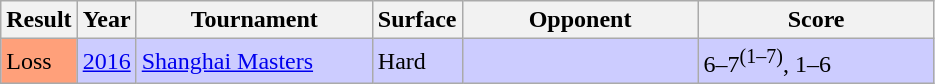<table class="wikitable">
<tr>
<th>Result</th>
<th>Year</th>
<th width="150">Tournament</th>
<th>Surface</th>
<th width="150">Opponent</th>
<th class="unsortable" width="150">Score</th>
</tr>
<tr bgcolor="#CCCCFF">
<td bgcolor=FFA07A>Loss</td>
<td><a href='#'>2016</a></td>
<td><a href='#'>Shanghai Masters</a></td>
<td>Hard</td>
<td> </td>
<td>6–7<sup>(1–7)</sup>, 1–6</td>
</tr>
</table>
